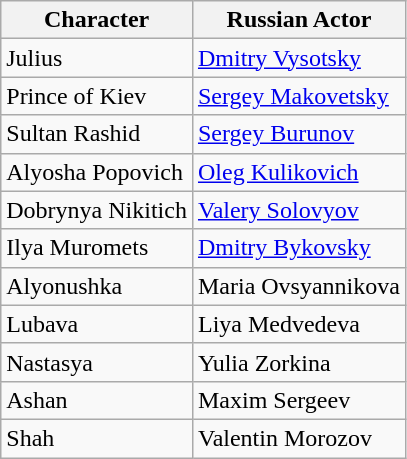<table class="wikitable">
<tr>
<th>Character</th>
<th>Russian Actor</th>
</tr>
<tr>
<td>Julius</td>
<td><a href='#'>Dmitry Vysotsky</a></td>
</tr>
<tr>
<td>Prince of Kiev</td>
<td><a href='#'>Sergey Makovetsky</a></td>
</tr>
<tr>
<td>Sultan Rashid</td>
<td><a href='#'>Sergey Burunov</a></td>
</tr>
<tr>
<td>Alyosha Popovich</td>
<td><a href='#'>Oleg Kulikovich</a></td>
</tr>
<tr>
<td>Dobrynya Nikitich</td>
<td><a href='#'>Valery Solovyov</a></td>
</tr>
<tr>
<td>Ilya Muromets</td>
<td><a href='#'>Dmitry Bykovsky</a></td>
</tr>
<tr>
<td>Alyonushka</td>
<td>Maria Ovsyannikova</td>
</tr>
<tr>
<td>Lubava</td>
<td>Liya Medvedeva</td>
</tr>
<tr>
<td>Nastasya</td>
<td>Yulia Zorkina</td>
</tr>
<tr>
<td>Ashan</td>
<td>Maxim Sergeev</td>
</tr>
<tr>
<td>Shah</td>
<td>Valentin Morozov</td>
</tr>
</table>
